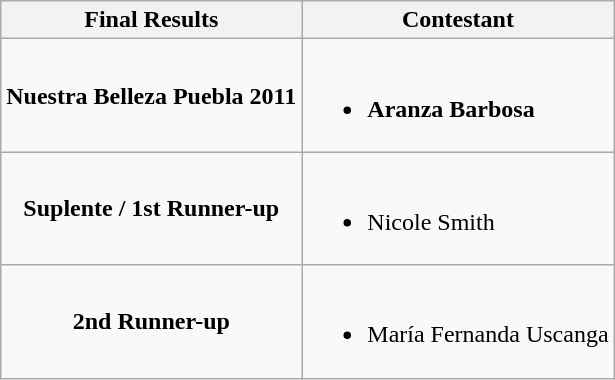<table class="wikitable">
<tr>
<th>Final Results</th>
<th>Contestant</th>
</tr>
<tr>
<td align="center"><strong>Nuestra Belleza Puebla 2011</strong></td>
<td><br><ul><li><strong>Aranza Barbosa</strong></li></ul></td>
</tr>
<tr>
<td align="center"><strong>Suplente / 1st Runner-up</strong></td>
<td><br><ul><li>Nicole Smith</li></ul></td>
</tr>
<tr>
<td align="center"><strong>2nd Runner-up</strong></td>
<td><br><ul><li>María Fernanda Uscanga</li></ul></td>
</tr>
</table>
